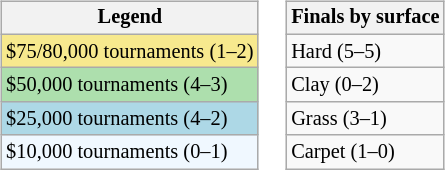<table>
<tr valign=top>
<td><br><table class=wikitable style="font-size:85%;">
<tr>
<th>Legend</th>
</tr>
<tr style="background:#f7e98e;">
<td>$75/80,000 tournaments (1–2)</td>
</tr>
<tr style="background:#addfad;">
<td>$50,000 tournaments (4–3)</td>
</tr>
<tr style="background:lightblue;">
<td>$25,000 tournaments (4–2)</td>
</tr>
<tr style="background:#f0f8ff;">
<td>$10,000 tournaments (0–1)</td>
</tr>
</table>
</td>
<td><br><table class=wikitable style="font-size:85%;">
<tr>
<th>Finals by surface</th>
</tr>
<tr>
<td>Hard (5–5)</td>
</tr>
<tr>
<td>Clay (0–2)</td>
</tr>
<tr>
<td>Grass (3–1)</td>
</tr>
<tr>
<td>Carpet (1–0)</td>
</tr>
</table>
</td>
</tr>
</table>
